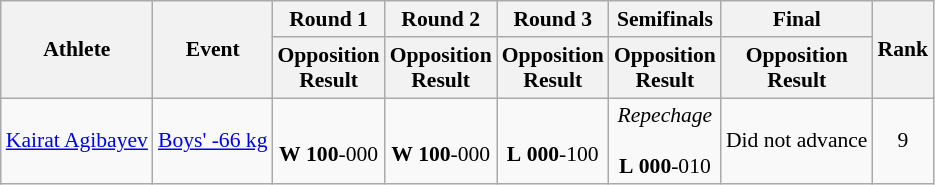<table class="wikitable" border="1" style="font-size:90%">
<tr>
<th rowspan=2>Athlete</th>
<th rowspan=2>Event</th>
<th>Round 1</th>
<th>Round 2</th>
<th>Round 3</th>
<th>Semifinals</th>
<th>Final</th>
<th rowspan=2>Rank</th>
</tr>
<tr>
<th>Opposition<br>Result</th>
<th>Opposition<br>Result</th>
<th>Opposition<br>Result</th>
<th>Opposition<br>Result</th>
<th>Opposition<br>Result</th>
</tr>
<tr>
<td><a href='#'>Kairat Agibayev</a></td>
<td><a href='#'>Boys' -66 kg</a></td>
<td align=center> <br> <strong>W</strong> <strong>100</strong>-000</td>
<td align=center> <br> <strong>W</strong> <strong>100</strong>-000</td>
<td align=center> <br> <strong>L</strong> <strong>000</strong>-100</td>
<td align=center><em>Repechage</em><br> <br> <strong>L</strong> <strong>000</strong>-010</td>
<td align=center>Did not advance</td>
<td align=center>9</td>
</tr>
</table>
